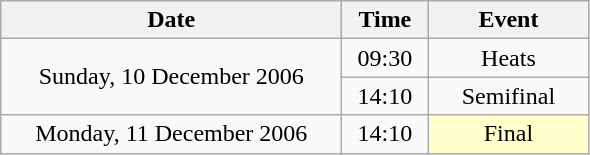<table class = "wikitable" style="text-align:center;">
<tr>
<th width=220>Date</th>
<th width=50>Time</th>
<th width=100>Event</th>
</tr>
<tr>
<td rowspan=2>Sunday, 10 December 2006</td>
<td>09:30</td>
<td>Heats</td>
</tr>
<tr>
<td>14:10</td>
<td>Semifinal</td>
</tr>
<tr>
<td>Monday, 11 December 2006</td>
<td>14:10</td>
<td bgcolor=ffffcc>Final</td>
</tr>
</table>
